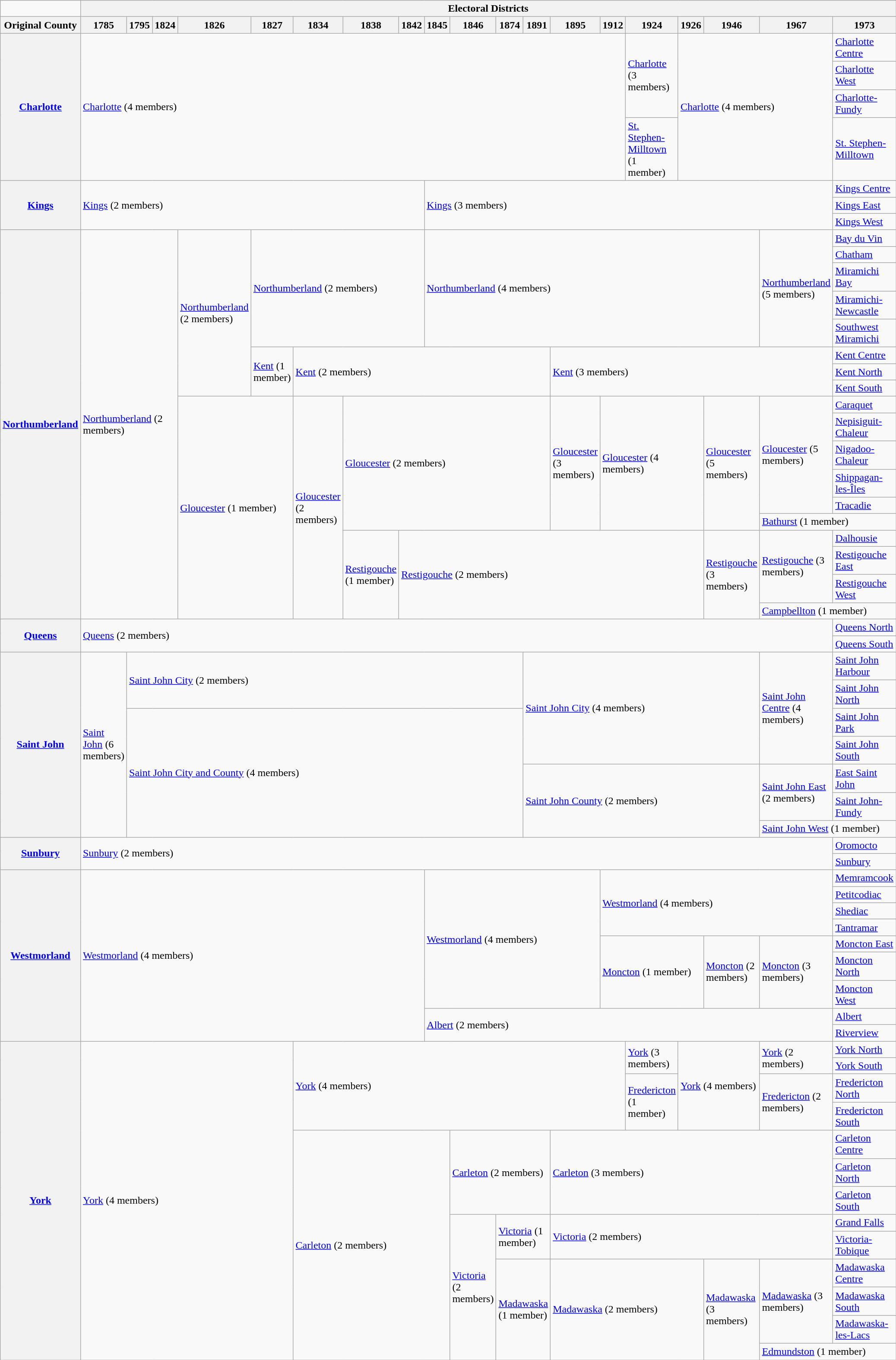<table class="wikitable">
<tr>
<td></td>
<th colspan=19>Electoral Districts</th>
</tr>
<tr>
<th>Original County</th>
<th>1785</th>
<th>1795</th>
<th>1824</th>
<th>1826</th>
<th>1827</th>
<th>1834</th>
<th>1838</th>
<th>1842</th>
<th>1845</th>
<th>1846</th>
<th>1874</th>
<th>1891</th>
<th>1895</th>
<th>1912</th>
<th>1924</th>
<th>1926</th>
<th>1946</th>
<th>1967</th>
<th>1973</th>
</tr>
<tr>
<th rowspan=4><a href='#'>Charlotte</a></th>
<td rowspan=4 colspan=14><a href='#'>Charlotte</a> (4 members)</td>
<td rowspan=3><a href='#'>Charlotte</a> (3 members)</td>
<td rowspan=4 colspan=3><a href='#'>Charlotte</a> (4 members)</td>
<td><a href='#'>Charlotte Centre</a></td>
</tr>
<tr>
<td><a href='#'>Charlotte West</a></td>
</tr>
<tr>
<td><a href='#'>Charlotte-Fundy</a></td>
</tr>
<tr>
<td><a href='#'>St. Stephen-Milltown</a> (1 member)</td>
<td><a href='#'>St. Stephen-Milltown</a></td>
</tr>
<tr>
<th rowspan=3><a href='#'>Kings</a></th>
<td rowspan=3 colspan=8><a href='#'>Kings</a> (2 members)</td>
<td rowspan=3 colspan=10><a href='#'>Kings</a> (3 members)</td>
<td><a href='#'>Kings Centre</a></td>
</tr>
<tr>
<td><a href='#'>Kings East</a></td>
</tr>
<tr>
<td><a href='#'>Kings West</a></td>
</tr>
<tr>
<th rowspan=18><a href='#'>Northumberland</a></th>
<td rowspan=18 colspan=3><a href='#'>Northumberland</a> (2 members)</td>
<td rowspan=8><a href='#'>Northumberland</a> (2 members)</td>
<td rowspan=5 colspan=4><a href='#'>Northumberland</a> (2 members)</td>
<td rowspan=5 colspan=9><a href='#'>Northumberland</a> (4 members)</td>
<td rowspan=5><a href='#'>Northumberland</a> (5 members)</td>
<td><a href='#'>Bay du Vin</a></td>
</tr>
<tr>
<td><a href='#'>Chatham</a></td>
</tr>
<tr>
<td><a href='#'>Miramichi Bay</a></td>
</tr>
<tr>
<td><a href='#'>Miramichi-Newcastle</a></td>
</tr>
<tr>
<td><a href='#'>Southwest Miramichi</a></td>
</tr>
<tr>
<td rowspan=3><a href='#'>Kent</a> (1 member)</td>
<td rowspan=3 colspan=7><a href='#'>Kent</a> (2 members)</td>
<td rowspan=3 colspan=6><a href='#'>Kent</a> (3 members)</td>
<td><a href='#'>Kent Centre</a></td>
</tr>
<tr>
<td><a href='#'>Kent North</a></td>
</tr>
<tr>
<td><a href='#'>Kent South</a></td>
</tr>
<tr>
<td rowspan=10 colspan=2><a href='#'>Gloucester</a> (1 member)</td>
<td rowspan=10><a href='#'>Gloucester</a> (2 members)</td>
<td rowspan=6 colspan=6><a href='#'>Gloucester</a> (2 members)</td>
<td rowspan=6><a href='#'>Gloucester</a> (3 members)</td>
<td rowspan=6 colspan=3><a href='#'>Gloucester</a> (4 members)</td>
<td rowspan=6><a href='#'>Gloucester</a> (5 members)</td>
<td rowspan=5><a href='#'>Gloucester</a> (5 members)</td>
<td><a href='#'>Caraquet</a></td>
</tr>
<tr>
<td><a href='#'>Nepisiguit-Chaleur</a></td>
</tr>
<tr>
<td><a href='#'>Nigadoo-Chaleur</a></td>
</tr>
<tr>
<td><a href='#'>Shippagan-les-Îles</a></td>
</tr>
<tr>
<td><a href='#'>Tracadie</a></td>
</tr>
<tr>
<td colspan=2><a href='#'>Bathurst</a> (1 member)</td>
</tr>
<tr>
<td rowspan=4><a href='#'>Restigouche</a> (1 member)</td>
<td rowspan=4 colspan=9><a href='#'>Restigouche</a> (2 members)</td>
<td rowspan=4><a href='#'>Restigouche</a> (3 members)</td>
<td rowspan=3><a href='#'>Restigouche</a> (3 members)</td>
<td><a href='#'>Dalhousie</a></td>
</tr>
<tr>
<td><a href='#'>Restigouche East</a></td>
</tr>
<tr>
<td><a href='#'>Restigouche West</a></td>
</tr>
<tr>
<td colspan=2><a href='#'>Campbellton</a> (1 member)</td>
</tr>
<tr>
<th rowspan=2><a href='#'>Queens</a></th>
<td rowspan=2 colspan=18><a href='#'>Queens</a> (2 members)</td>
<td><a href='#'>Queens North</a></td>
</tr>
<tr>
<td><a href='#'>Queens South</a></td>
</tr>
<tr>
<th rowspan=7><a href='#'>Saint John</a></th>
<td rowspan=7><a href='#'>Saint John</a> (6 members)</td>
<td rowspan=2 colspan=10><a href='#'>Saint John City</a> (2 members)</td>
<td rowspan=4 colspan=6><a href='#'>Saint John City</a> (4 members)</td>
<td rowspan=4><a href='#'>Saint John Centre</a> (4 members)</td>
<td><a href='#'>Saint John Harbour</a></td>
</tr>
<tr>
<td><a href='#'>Saint John North</a></td>
</tr>
<tr>
<td rowspan=5 colspan=10><a href='#'>Saint John City and County</a> (4 members)</td>
<td><a href='#'>Saint John Park</a></td>
</tr>
<tr>
<td><a href='#'>Saint John South</a></td>
</tr>
<tr>
<td rowspan=3 colspan=6><a href='#'>Saint John County</a> (2 members)</td>
<td rowspan=2><a href='#'>Saint John East</a> (2 members)</td>
<td><a href='#'>East Saint John</a></td>
</tr>
<tr>
<td><a href='#'>Saint John-Fundy</a></td>
</tr>
<tr>
<td colspan=2><a href='#'>Saint John West</a> (1 member)</td>
</tr>
<tr>
<th rowspan=2><a href='#'>Sunbury</a></th>
<td rowspan=2 colspan=18><a href='#'>Sunbury</a> (2 members)</td>
<td><a href='#'>Oromocto</a></td>
</tr>
<tr>
<td><a href='#'>Sunbury</a></td>
</tr>
<tr>
<th rowspan=9><a href='#'>Westmorland</a></th>
<td rowspan=9 colspan=8><a href='#'>Westmorland</a> (4 members)</td>
<td rowspan=7 colspan=5><a href='#'>Westmorland</a> (4 members)</td>
<td rowspan=4 colspan=5><a href='#'>Westmorland</a> (4 members)</td>
<td><a href='#'>Memramcook</a></td>
</tr>
<tr>
<td><a href='#'>Petitcodiac</a></td>
</tr>
<tr>
<td><a href='#'>Shediac</a></td>
</tr>
<tr>
<td><a href='#'>Tantramar</a></td>
</tr>
<tr>
<td rowspan=3 colspan=3><a href='#'>Moncton</a> (1 member)</td>
<td rowspan=3><a href='#'>Moncton</a> (2 members)</td>
<td rowspan=3><a href='#'>Moncton</a> (3 members)</td>
<td><a href='#'>Moncton East</a></td>
</tr>
<tr>
<td><a href='#'>Moncton North</a></td>
</tr>
<tr>
<td><a href='#'>Moncton West</a></td>
</tr>
<tr>
<td rowspan=2 colspan=10><a href='#'>Albert</a> (2 members)</td>
<td><a href='#'>Albert</a></td>
</tr>
<tr>
<td><a href='#'>Riverview</a></td>
</tr>
<tr>
<th rowspan=13><a href='#'>York</a></th>
<td rowspan=13 colspan=5><a href='#'>York</a> (4 members)</td>
<td rowspan=4 colspan=9><a href='#'>York</a> (4 members)</td>
<td rowspan=2><a href='#'>York</a> (3 members)</td>
<td rowspan=4 colspan=2><a href='#'>York</a> (4 members)</td>
<td rowspan=2><a href='#'>York</a> (2 members)</td>
<td><a href='#'>York North</a></td>
</tr>
<tr>
<td><a href='#'>York South</a></td>
</tr>
<tr>
<td rowspan=2><a href='#'>Fredericton</a> (1 member)</td>
<td rowspan=2><a href='#'>Fredericton</a> (2 members)</td>
<td><a href='#'>Fredericton North</a></td>
</tr>
<tr>
<td><a href='#'>Fredericton South</a></td>
</tr>
<tr>
<td rowspan=9 colspan=4><a href='#'>Carleton</a> (2 members)</td>
<td rowspan=3 colspan=3><a href='#'>Carleton</a> (2 members)</td>
<td rowspan=3 colspan=6><a href='#'>Carleton</a> (3 members)</td>
<td><a href='#'>Carleton Centre</a></td>
</tr>
<tr>
<td><a href='#'>Carleton North</a></td>
</tr>
<tr>
<td><a href='#'>Carleton South</a></td>
</tr>
<tr>
<td rowspan=6><a href='#'>Victoria</a> (2 members)</td>
<td rowspan=2 colspan=2><a href='#'>Victoria</a> (1 member)</td>
<td rowspan=2 colspan=6><a href='#'>Victoria</a> (2 members)</td>
<td><a href='#'>Grand Falls</a></td>
</tr>
<tr>
<td><a href='#'>Victoria-Tobique</a></td>
</tr>
<tr>
<td rowspan=4 colspan=2><a href='#'>Madawaska</a> (1 member)</td>
<td rowspan=4 colspan=4><a href='#'>Madawaska</a> (2 members)</td>
<td rowspan=4><a href='#'>Madawaska</a> (3 members)</td>
<td rowspan=3><a href='#'>Madawaska</a> (3 members)</td>
<td><a href='#'>Madawaska Centre</a></td>
</tr>
<tr>
<td><a href='#'>Madawaska South</a></td>
</tr>
<tr>
<td><a href='#'>Madawaska-les-Lacs</a></td>
</tr>
<tr>
<td colspan=2><a href='#'>Edmundston</a> (1 member)</td>
</tr>
</table>
